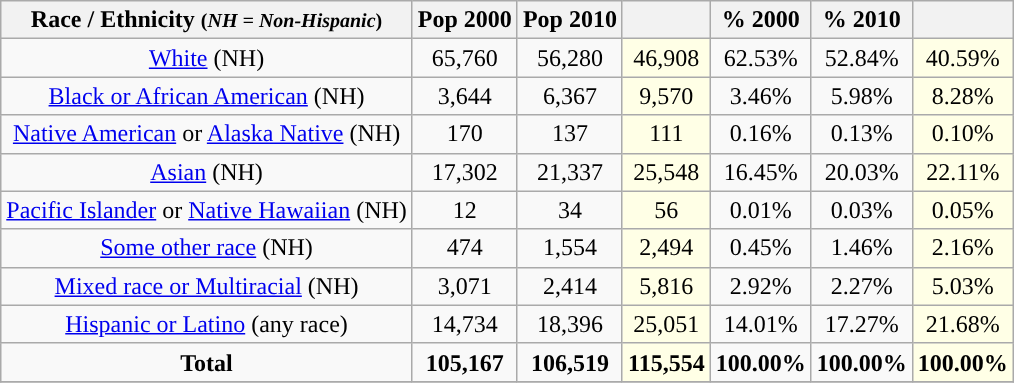<table class="wikitable" style="text-align:center;">
<tr>
<th>Race / Ethnicity <small>(<em>NH = Non-Hispanic</em>)</small></th>
<th>Pop 2000</th>
<th>Pop 2010</th>
<th></th>
<th>% 2000</th>
<th>% 2010</th>
<th></th>
</tr>
<tr>
<td><a href='#'>White</a> (NH)</td>
<td>65,760</td>
<td>56,280</td>
<td style='background: #ffffe6;'>46,908</td>
<td>62.53%</td>
<td>52.84%</td>
<td style='background: #ffffe6;'>40.59%</td>
</tr>
<tr>
<td><a href='#'>Black or African American</a> (NH)</td>
<td>3,644</td>
<td>6,367</td>
<td style='background: #ffffe6;'>9,570</td>
<td>3.46%</td>
<td>5.98%</td>
<td style='background: #ffffe6;'>8.28%</td>
</tr>
<tr>
<td><a href='#'>Native American</a> or <a href='#'>Alaska Native</a> (NH)</td>
<td>170</td>
<td>137</td>
<td style='background: #ffffe6;'>111</td>
<td>0.16%</td>
<td>0.13%</td>
<td style='background: #ffffe6;'>0.10%</td>
</tr>
<tr>
<td><a href='#'>Asian</a> (NH)</td>
<td>17,302</td>
<td>21,337</td>
<td style='background: #ffffe6;'>25,548</td>
<td>16.45%</td>
<td>20.03%</td>
<td style='background: #ffffe6;'>22.11%</td>
</tr>
<tr>
<td><a href='#'>Pacific Islander</a> or <a href='#'>Native Hawaiian</a> (NH)</td>
<td>12</td>
<td>34</td>
<td style='background: #ffffe6;'>56</td>
<td>0.01%</td>
<td>0.03%</td>
<td style='background: #ffffe6;'>0.05%</td>
</tr>
<tr>
<td><a href='#'>Some other race</a> (NH)</td>
<td>474</td>
<td>1,554</td>
<td style='background: #ffffe6;'>2,494</td>
<td>0.45%</td>
<td>1.46%</td>
<td style='background: #ffffe6;'>2.16%</td>
</tr>
<tr>
<td><a href='#'>Mixed race or Multiracial</a> (NH)</td>
<td>3,071</td>
<td>2,414</td>
<td style='background: #ffffe6;'>5,816</td>
<td>2.92%</td>
<td>2.27%</td>
<td style='background: #ffffe6;'>5.03%</td>
</tr>
<tr>
<td><a href='#'>Hispanic or Latino</a> (any race)</td>
<td>14,734</td>
<td>18,396</td>
<td style='background: #ffffe6;'>25,051</td>
<td>14.01%</td>
<td>17.27%</td>
<td style='background: #ffffe6;'>21.68%</td>
</tr>
<tr>
<td><strong>Total</strong></td>
<td><strong>105,167</strong></td>
<td><strong>106,519</strong></td>
<td style='background: #ffffe6;'><strong>115,554</strong></td>
<td><strong>100.00%</strong></td>
<td><strong>100.00%</strong></td>
<td style='background: #ffffe6;'><strong>100.00%</strong></td>
</tr>
<tr>
</tr>
</table>
